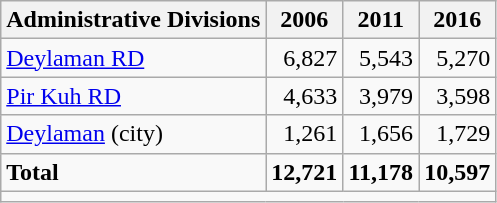<table class="wikitable">
<tr>
<th>Administrative Divisions</th>
<th>2006</th>
<th>2011</th>
<th>2016</th>
</tr>
<tr>
<td><a href='#'>Deylaman RD</a></td>
<td style="text-align: right;">6,827</td>
<td style="text-align: right;">5,543</td>
<td style="text-align: right;">5,270</td>
</tr>
<tr>
<td><a href='#'>Pir Kuh RD</a></td>
<td style="text-align: right;">4,633</td>
<td style="text-align: right;">3,979</td>
<td style="text-align: right;">3,598</td>
</tr>
<tr>
<td><a href='#'>Deylaman</a> (city)</td>
<td style="text-align: right;">1,261</td>
<td style="text-align: right;">1,656</td>
<td style="text-align: right;">1,729</td>
</tr>
<tr>
<td><strong>Total</strong></td>
<td style="text-align: right;"><strong>12,721</strong></td>
<td style="text-align: right;"><strong>11,178</strong></td>
<td style="text-align: right;"><strong>10,597</strong></td>
</tr>
<tr>
<td colspan=4></td>
</tr>
</table>
